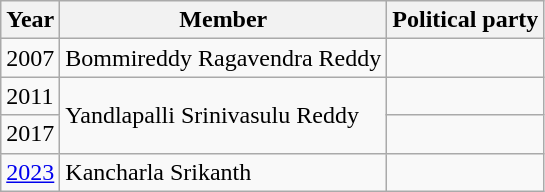<table class="wikitable sortable">
<tr>
<th>Year</th>
<th>Member</th>
<th colspan="2">Political party</th>
</tr>
<tr>
<td>2007</td>
<td>Bommireddy Ragavendra Reddy</td>
<td></td>
</tr>
<tr>
<td>2011</td>
<td rowspan="2">Yandlapalli Srinivasulu Reddy</td>
<td></td>
</tr>
<tr>
<td>2017</td>
</tr>
<tr>
<td><a href='#'>2023</a></td>
<td>Kancharla Srikanth</td>
<td></td>
</tr>
</table>
